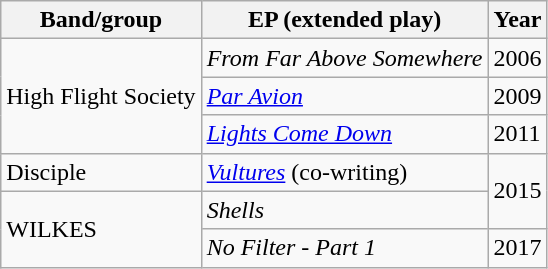<table class="wikitable">
<tr>
<th>Band/group</th>
<th>EP (extended play)</th>
<th>Year</th>
</tr>
<tr>
<td rowspan="3">High Flight Society</td>
<td><em>From Far Above Somewhere</em></td>
<td>2006</td>
</tr>
<tr>
<td><em><a href='#'>Par Avion</a></em></td>
<td>2009</td>
</tr>
<tr>
<td><em><a href='#'>Lights Come Down</a></em></td>
<td>2011</td>
</tr>
<tr>
<td>Disciple</td>
<td><em><a href='#'>Vultures</a></em> (co-writing)</td>
<td rowspan="2">2015</td>
</tr>
<tr>
<td rowspan="2">WILKES</td>
<td><em>Shells</em></td>
</tr>
<tr>
<td><em>No Filter - Part 1</em></td>
<td>2017</td>
</tr>
</table>
